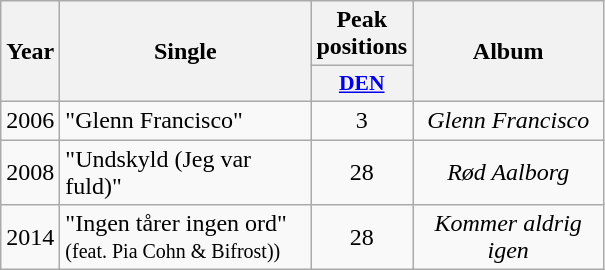<table class="wikitable">
<tr>
<th align="center" rowspan="2" width="10">Year</th>
<th align="center" rowspan="2" width="160">Single</th>
<th align="center" colspan="1" width="20">Peak positions</th>
<th align="center" rowspan="2" width="120">Album</th>
</tr>
<tr>
<th scope="col" style="width:3em;font-size:90%;"><a href='#'>DEN</a><br></th>
</tr>
<tr>
<td style="text-align:center;">2006</td>
<td>"Glenn Francisco"</td>
<td style="text-align:center;">3</td>
<td style="text-align:center;"><em>Glenn Francisco</em></td>
</tr>
<tr>
<td style="text-align:center;">2008</td>
<td>"Undskyld (Jeg var fuld)"</td>
<td style="text-align:center;">28</td>
<td style="text-align:center;"><em>Rød Aalborg</em></td>
</tr>
<tr>
<td style="text-align:center;">2014</td>
<td>"Ingen tårer ingen ord"<br><small>(feat. Pia Cohn & Bifrost))</small></td>
<td style="text-align:center;">28</td>
<td style="text-align:center;"><em>Kommer aldrig igen</em></td>
</tr>
</table>
